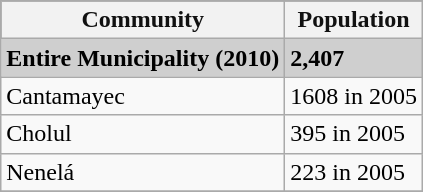<table class="wikitable">
<tr style="background:#111111; color:#111111;">
<th><strong>Community</strong></th>
<th><strong>Population</strong></th>
</tr>
<tr style="background:#CFCFCF;">
<td><strong>Entire Municipality (2010)</strong></td>
<td><strong>2,407</strong></td>
</tr>
<tr>
<td>Cantamayec</td>
<td>1608 in 2005</td>
</tr>
<tr>
<td>Cholul</td>
<td>395 in 2005</td>
</tr>
<tr>
<td>Nenelá</td>
<td>223 in 2005</td>
</tr>
<tr>
</tr>
</table>
